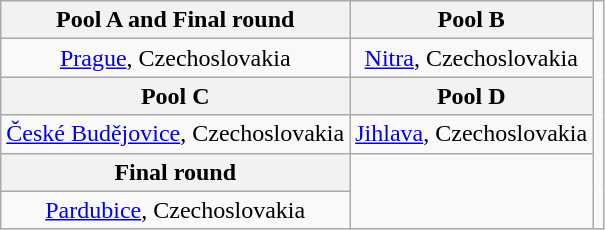<table class="wikitable" style="text-align:center">
<tr>
<th>Pool A and Final round</th>
<th>Pool B</th>
<td rowspan=6></td>
</tr>
<tr>
<td> <a href='#'>Prague</a>, Czechoslovakia</td>
<td> <a href='#'>Nitra</a>, Czechoslovakia</td>
</tr>
<tr>
<th>Pool C</th>
<th>Pool D</th>
</tr>
<tr>
<td> <a href='#'>České Budějovice</a>, Czechoslovakia</td>
<td> <a href='#'>Jihlava</a>, Czechoslovakia</td>
</tr>
<tr>
<th>Final round</th>
</tr>
<tr>
<td> <a href='#'>Pardubice</a>, Czechoslovakia</td>
</tr>
</table>
